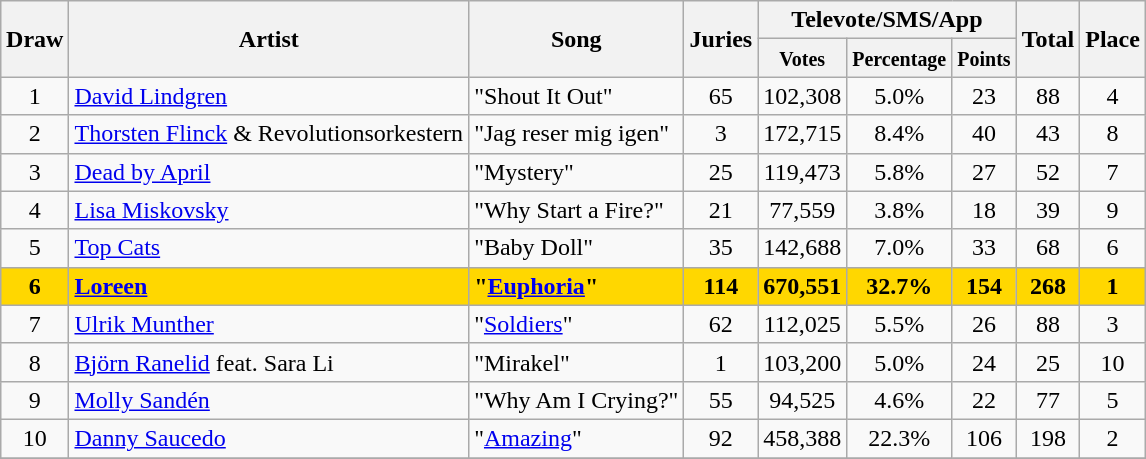<table class="sortable wikitable" style="margin: 1em auto 1em auto; text-align:center;">
<tr>
<th rowspan="2">Draw</th>
<th rowspan="2">Artist</th>
<th rowspan="2">Song</th>
<th rowspan="2">Juries</th>
<th colspan="3">Televote/SMS/App</th>
<th rowspan="2">Total</th>
<th rowspan="2">Place</th>
</tr>
<tr>
<th><small>Votes</small></th>
<th><small>Percentage</small></th>
<th><small>Points</small></th>
</tr>
<tr>
<td>1</td>
<td align="left"><a href='#'>David Lindgren</a></td>
<td align="left">"Shout It Out"</td>
<td>65</td>
<td>102,308</td>
<td>5.0%</td>
<td>23</td>
<td>88</td>
<td>4</td>
</tr>
<tr>
<td>2</td>
<td align="left"><a href='#'>Thorsten Flinck</a> & Revolutionsorkestern</td>
<td align="left">"Jag reser mig igen"</td>
<td>3</td>
<td>172,715</td>
<td>8.4%</td>
<td>40</td>
<td>43</td>
<td>8</td>
</tr>
<tr>
<td>3</td>
<td align="left"><a href='#'>Dead by April</a></td>
<td align="left">"Mystery"</td>
<td>25</td>
<td>119,473</td>
<td>5.8%</td>
<td>27</td>
<td>52</td>
<td>7</td>
</tr>
<tr>
<td>4</td>
<td align="left"><a href='#'>Lisa Miskovsky</a></td>
<td align="left">"Why Start a Fire?"</td>
<td>21</td>
<td>77,559</td>
<td>3.8%</td>
<td>18</td>
<td>39</td>
<td>9</td>
</tr>
<tr>
<td>5</td>
<td align="left"><a href='#'>Top Cats</a></td>
<td align="left">"Baby Doll"</td>
<td>35</td>
<td>142,688</td>
<td>7.0%</td>
<td>33</td>
<td>68</td>
<td>6</td>
</tr>
<tr style="font-weight:bold;background:gold;">
<td>6</td>
<td align="left"><a href='#'>Loreen</a></td>
<td align="left">"<a href='#'>Euphoria</a>"</td>
<td>114</td>
<td>670,551</td>
<td>32.7%</td>
<td>154</td>
<td>268</td>
<td>1</td>
</tr>
<tr>
<td>7</td>
<td align="left"><a href='#'>Ulrik Munther</a></td>
<td align="left">"<a href='#'>Soldiers</a>"</td>
<td>62</td>
<td>112,025</td>
<td>5.5%</td>
<td>26</td>
<td>88</td>
<td>3</td>
</tr>
<tr>
<td>8</td>
<td align="left"><a href='#'>Björn Ranelid</a> feat. Sara Li</td>
<td align="left">"Mirakel"</td>
<td>1</td>
<td>103,200</td>
<td>5.0%</td>
<td>24</td>
<td>25</td>
<td>10</td>
</tr>
<tr>
<td>9</td>
<td align="left"><a href='#'>Molly Sandén</a></td>
<td align="left">"Why Am I Crying?"</td>
<td>55</td>
<td>94,525</td>
<td>4.6%</td>
<td>22</td>
<td>77</td>
<td>5</td>
</tr>
<tr>
<td>10</td>
<td align="left"><a href='#'>Danny Saucedo</a></td>
<td align="left">"<a href='#'>Amazing</a>"</td>
<td>92</td>
<td>458,388</td>
<td>22.3%</td>
<td>106</td>
<td>198</td>
<td>2</td>
</tr>
<tr>
</tr>
</table>
